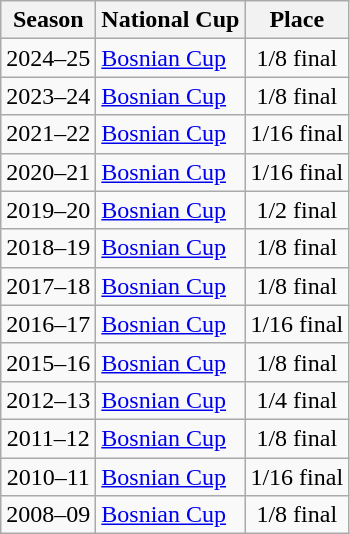<table class="wikitable">
<tr>
<th>Season</th>
<th>National Cup</th>
<th>Place</th>
</tr>
<tr align="center">
<td>2024–25</td>
<td align="left"><a href='#'>Bosnian Cup</a></td>
<td>1/8 final</td>
</tr>
<tr align="center">
<td>2023–24</td>
<td align="left"><a href='#'>Bosnian Cup</a></td>
<td>1/8 final</td>
</tr>
<tr align="center">
<td>2021–22</td>
<td align="left"><a href='#'>Bosnian Cup</a></td>
<td>1/16 final</td>
</tr>
<tr align="center">
<td>2020–21</td>
<td align="left"><a href='#'>Bosnian Cup</a></td>
<td>1/16 final</td>
</tr>
<tr align="center">
<td>2019–20</td>
<td align="left"><a href='#'>Bosnian Cup</a></td>
<td>1/2 final</td>
</tr>
<tr align="center">
<td>2018–19</td>
<td align="left"><a href='#'>Bosnian Cup</a></td>
<td>1/8 final</td>
</tr>
<tr align="center">
<td>2017–18</td>
<td align="left"><a href='#'>Bosnian Cup</a></td>
<td>1/8 final</td>
</tr>
<tr align="center">
<td>2016–17</td>
<td align="left"><a href='#'>Bosnian Cup</a></td>
<td>1/16 final</td>
</tr>
<tr align="center">
<td>2015–16</td>
<td align="left"><a href='#'>Bosnian Cup</a></td>
<td>1/8 final</td>
</tr>
<tr align="center">
<td>2012–13</td>
<td align="left"><a href='#'>Bosnian Cup</a></td>
<td>1/4 final</td>
</tr>
<tr align="center">
<td>2011–12</td>
<td align="left"><a href='#'>Bosnian Cup</a></td>
<td>1/8 final</td>
</tr>
<tr align="center">
<td>2010–11</td>
<td align="left"><a href='#'>Bosnian Cup</a></td>
<td>1/16 final</td>
</tr>
<tr align="center">
<td>2008–09</td>
<td align="left"><a href='#'>Bosnian Cup</a></td>
<td>1/8 final</td>
</tr>
</table>
